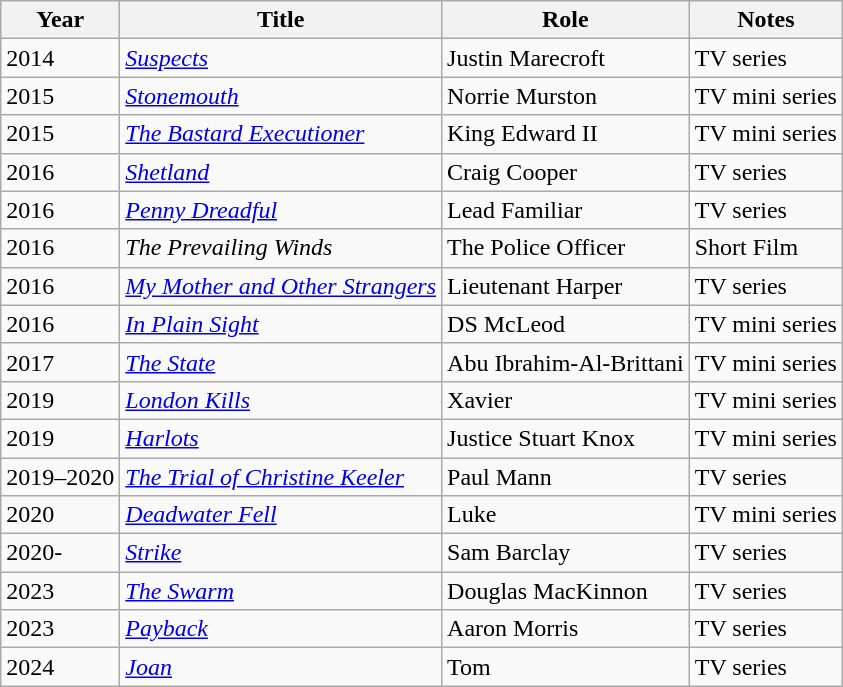<table class="wikitable sortable">
<tr>
<th>Year</th>
<th>Title</th>
<th>Role</th>
<th class="unsortable">Notes</th>
</tr>
<tr>
<td>2014</td>
<td><em><a href='#'>Suspects</a></em></td>
<td>Justin Marecroft</td>
<td>TV series</td>
</tr>
<tr>
<td>2015</td>
<td><em><a href='#'>Stonemouth</a></em></td>
<td>Norrie Murston</td>
<td>TV mini series</td>
</tr>
<tr>
<td>2015</td>
<td><em><a href='#'>The Bastard Executioner</a></em></td>
<td>King Edward II</td>
<td>TV mini series</td>
</tr>
<tr>
<td>2016</td>
<td><em><a href='#'>Shetland</a></em></td>
<td>Craig Cooper</td>
<td>TV series</td>
</tr>
<tr>
<td>2016</td>
<td><em><a href='#'>Penny Dreadful</a></em></td>
<td>Lead Familiar</td>
<td>TV series</td>
</tr>
<tr>
<td>2016</td>
<td><em>The Prevailing Winds</em></td>
<td>The Police Officer</td>
<td>Short Film</td>
</tr>
<tr>
<td>2016</td>
<td><em><a href='#'>My Mother and Other Strangers</a></em></td>
<td>Lieutenant Harper</td>
<td>TV series</td>
</tr>
<tr>
<td>2016</td>
<td><em><a href='#'>In Plain Sight</a></em></td>
<td>DS McLeod</td>
<td>TV mini series</td>
</tr>
<tr>
<td>2017</td>
<td><em><a href='#'>The State</a></em></td>
<td>Abu Ibrahim-Al-Brittani</td>
<td>TV mini series</td>
</tr>
<tr>
<td>2019</td>
<td><em><a href='#'>London Kills</a></em></td>
<td>Xavier</td>
<td>TV mini series</td>
</tr>
<tr>
<td>2019</td>
<td><em><a href='#'>Harlots</a></em></td>
<td>Justice Stuart Knox</td>
<td>TV mini series</td>
</tr>
<tr>
<td>2019–2020</td>
<td><em><a href='#'>The Trial of Christine Keeler</a></em></td>
<td>Paul Mann</td>
<td>TV series</td>
</tr>
<tr>
<td>2020</td>
<td><em><a href='#'>Deadwater Fell</a></em></td>
<td>Luke</td>
<td>TV mini series</td>
</tr>
<tr>
<td>2020-</td>
<td><em><a href='#'>Strike</a></em></td>
<td>Sam Barclay</td>
<td>TV series</td>
</tr>
<tr>
<td>2023</td>
<td><em><a href='#'>The Swarm</a></em></td>
<td>Douglas MacKinnon</td>
<td>TV series</td>
</tr>
<tr>
<td>2023</td>
<td><em><a href='#'>Payback</a></em></td>
<td>Aaron Morris</td>
<td>TV series</td>
</tr>
<tr>
<td>2024</td>
<td><em><a href='#'>Joan</a></em></td>
<td>Tom</td>
<td>TV series</td>
</tr>
</table>
